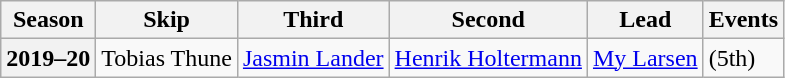<table class="wikitable">
<tr>
<th scope="col">Season</th>
<th scope="col">Skip</th>
<th scope="col">Third</th>
<th scope="col">Second</th>
<th scope="col">Lead</th>
<th scope="col">Events</th>
</tr>
<tr>
<th scope="row">2019–20</th>
<td>Tobias Thune</td>
<td><a href='#'>Jasmin Lander</a></td>
<td><a href='#'>Henrik Holtermann</a></td>
<td><a href='#'>My Larsen</a></td>
<td> (5th)</td>
</tr>
</table>
